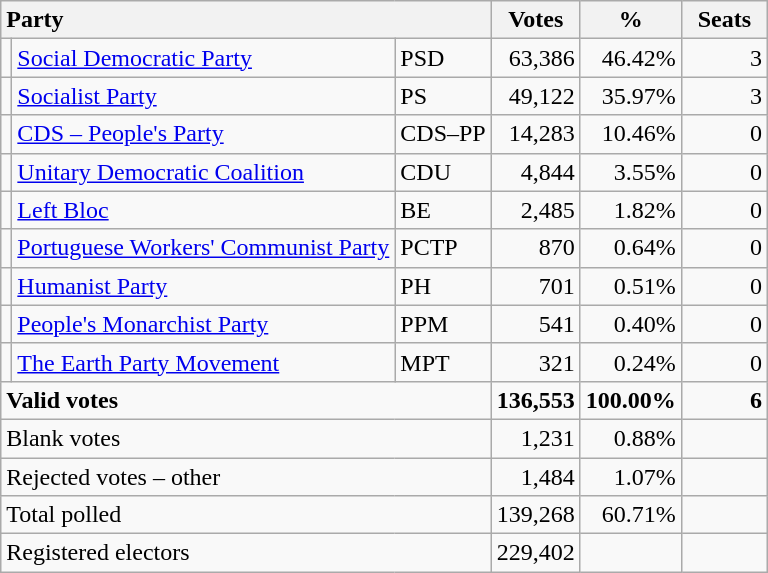<table class="wikitable" border="1" style="text-align:right;">
<tr>
<th style="text-align:left;" colspan=3>Party</th>
<th align=center width="50">Votes</th>
<th align=center width="50">%</th>
<th align=center width="50">Seats</th>
</tr>
<tr>
<td></td>
<td align=left><a href='#'>Social Democratic Party</a></td>
<td align=left>PSD</td>
<td>63,386</td>
<td>46.42%</td>
<td>3</td>
</tr>
<tr>
<td></td>
<td align=left><a href='#'>Socialist Party</a></td>
<td align=left>PS</td>
<td>49,122</td>
<td>35.97%</td>
<td>3</td>
</tr>
<tr>
<td></td>
<td align=left><a href='#'>CDS – People's Party</a></td>
<td align=left style="white-space: nowrap;">CDS–PP</td>
<td>14,283</td>
<td>10.46%</td>
<td>0</td>
</tr>
<tr>
<td></td>
<td align=left style="white-space: nowrap;"><a href='#'>Unitary Democratic Coalition</a></td>
<td align=left>CDU</td>
<td>4,844</td>
<td>3.55%</td>
<td>0</td>
</tr>
<tr>
<td></td>
<td align=left><a href='#'>Left Bloc</a></td>
<td align=left>BE</td>
<td>2,485</td>
<td>1.82%</td>
<td>0</td>
</tr>
<tr>
<td></td>
<td align=left><a href='#'>Portuguese Workers' Communist Party</a></td>
<td align=left>PCTP</td>
<td>870</td>
<td>0.64%</td>
<td>0</td>
</tr>
<tr>
<td></td>
<td align=left><a href='#'>Humanist Party</a></td>
<td align=left>PH</td>
<td>701</td>
<td>0.51%</td>
<td>0</td>
</tr>
<tr>
<td></td>
<td align=left><a href='#'>People's Monarchist Party</a></td>
<td align=left>PPM</td>
<td>541</td>
<td>0.40%</td>
<td>0</td>
</tr>
<tr>
<td></td>
<td align=left><a href='#'>The Earth Party Movement</a></td>
<td align=left>MPT</td>
<td>321</td>
<td>0.24%</td>
<td>0</td>
</tr>
<tr style="font-weight:bold">
<td align=left colspan=3>Valid votes</td>
<td>136,553</td>
<td>100.00%</td>
<td>6</td>
</tr>
<tr>
<td align=left colspan=3>Blank votes</td>
<td>1,231</td>
<td>0.88%</td>
<td></td>
</tr>
<tr>
<td align=left colspan=3>Rejected votes – other</td>
<td>1,484</td>
<td>1.07%</td>
<td></td>
</tr>
<tr>
<td align=left colspan=3>Total polled</td>
<td>139,268</td>
<td>60.71%</td>
<td></td>
</tr>
<tr>
<td align=left colspan=3>Registered electors</td>
<td>229,402</td>
<td></td>
<td></td>
</tr>
</table>
